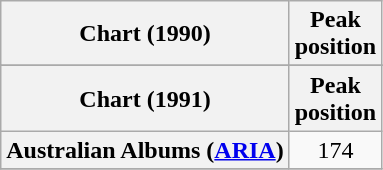<table class="wikitable sortable plainrowheaders" style="text-align:center">
<tr>
<th scope="col">Chart (1990)</th>
<th scope="col">Peak<br> position</th>
</tr>
<tr>
</tr>
<tr>
<th scope="col">Chart (1991)</th>
<th scope="col">Peak<br> position</th>
</tr>
<tr>
<th scope="row">Australian Albums (<a href='#'>ARIA</a>)</th>
<td>174</td>
</tr>
<tr>
</tr>
</table>
